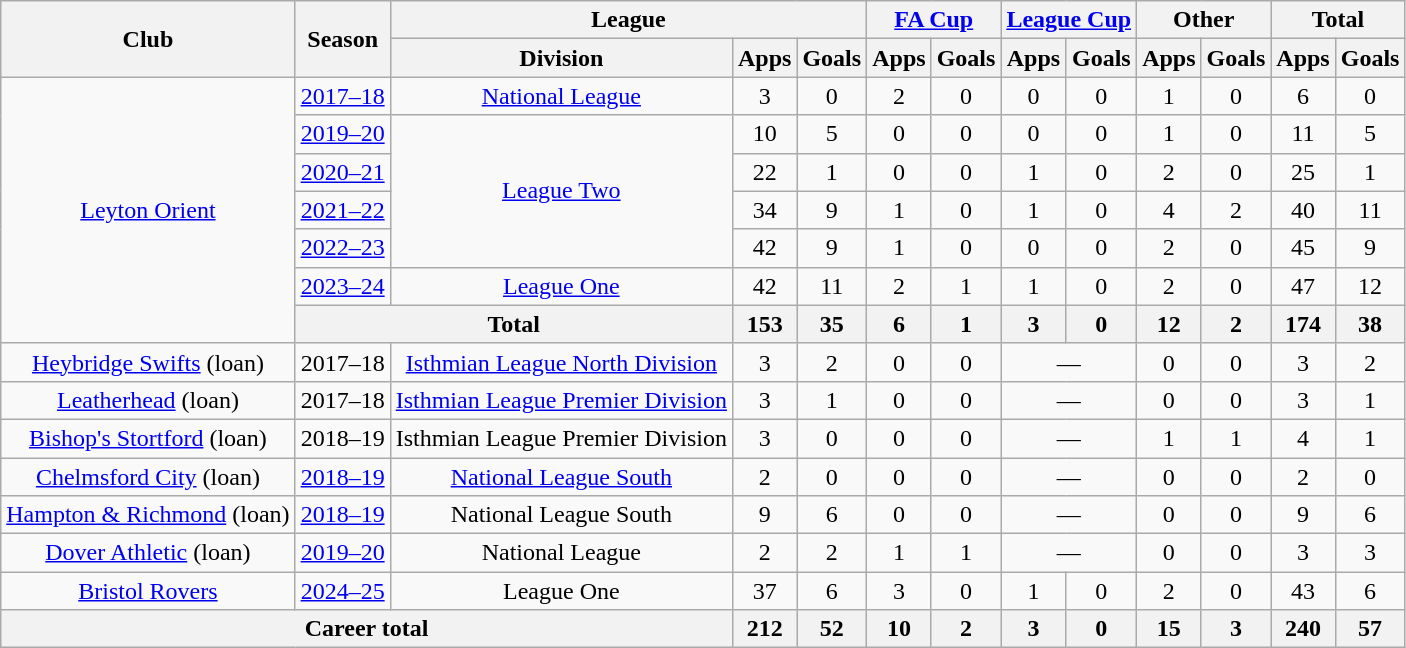<table class="wikitable" style="text-align: center;">
<tr>
<th rowspan="2">Club</th>
<th rowspan="2">Season</th>
<th colspan="3">League</th>
<th colspan="2"><a href='#'>FA Cup</a></th>
<th colspan="2"><a href='#'>League Cup</a></th>
<th colspan="2">Other</th>
<th colspan="2">Total</th>
</tr>
<tr>
<th>Division</th>
<th>Apps</th>
<th>Goals</th>
<th>Apps</th>
<th>Goals</th>
<th>Apps</th>
<th>Goals</th>
<th>Apps</th>
<th>Goals</th>
<th>Apps</th>
<th>Goals</th>
</tr>
<tr>
<td rowspan="7"><a href='#'>Leyton Orient</a></td>
<td><a href='#'>2017–18</a></td>
<td><a href='#'>National League</a></td>
<td>3</td>
<td>0</td>
<td>2</td>
<td>0</td>
<td>0</td>
<td>0</td>
<td>1</td>
<td>0</td>
<td>6</td>
<td>0</td>
</tr>
<tr>
<td><a href='#'>2019–20</a></td>
<td rowspan="4"><a href='#'>League Two</a></td>
<td>10</td>
<td>5</td>
<td>0</td>
<td>0</td>
<td>0</td>
<td>0</td>
<td>1</td>
<td>0</td>
<td>11</td>
<td>5</td>
</tr>
<tr>
<td><a href='#'>2020–21</a></td>
<td>22</td>
<td>1</td>
<td>0</td>
<td>0</td>
<td>1</td>
<td>0</td>
<td>2</td>
<td>0</td>
<td>25</td>
<td>1</td>
</tr>
<tr>
<td><a href='#'>2021–22</a></td>
<td>34</td>
<td>9</td>
<td>1</td>
<td>0</td>
<td>1</td>
<td>0</td>
<td>4</td>
<td>2</td>
<td>40</td>
<td>11</td>
</tr>
<tr>
<td><a href='#'>2022–23</a></td>
<td>42</td>
<td>9</td>
<td>1</td>
<td>0</td>
<td>0</td>
<td>0</td>
<td>2</td>
<td>0</td>
<td>45</td>
<td>9</td>
</tr>
<tr>
<td><a href='#'>2023–24</a></td>
<td><a href='#'>League One</a></td>
<td>42</td>
<td>11</td>
<td>2</td>
<td>1</td>
<td>1</td>
<td>0</td>
<td>2</td>
<td>0</td>
<td>47</td>
<td>12</td>
</tr>
<tr>
<th colspan="2">Total</th>
<th>153</th>
<th>35</th>
<th>6</th>
<th>1</th>
<th>3</th>
<th>0</th>
<th>12</th>
<th>2</th>
<th>174</th>
<th>38</th>
</tr>
<tr>
<td><a href='#'>Heybridge Swifts</a> (loan)</td>
<td>2017–18</td>
<td><a href='#'>Isthmian League North Division</a></td>
<td>3</td>
<td>2</td>
<td>0</td>
<td>0</td>
<td colspan="2">—</td>
<td>0</td>
<td>0</td>
<td>3</td>
<td>2</td>
</tr>
<tr>
<td><a href='#'>Leatherhead</a> (loan)</td>
<td>2017–18</td>
<td><a href='#'>Isthmian League Premier Division</a></td>
<td>3</td>
<td>1</td>
<td>0</td>
<td>0</td>
<td colspan="2">—</td>
<td>0</td>
<td>0</td>
<td>3</td>
<td>1</td>
</tr>
<tr>
<td><a href='#'>Bishop's Stortford</a> (loan)</td>
<td>2018–19</td>
<td>Isthmian League Premier Division</td>
<td>3</td>
<td>0</td>
<td>0</td>
<td>0</td>
<td colspan="2">—</td>
<td>1</td>
<td>1</td>
<td>4</td>
<td>1</td>
</tr>
<tr>
<td><a href='#'>Chelmsford City</a> (loan)</td>
<td><a href='#'>2018–19</a></td>
<td><a href='#'>National League South</a></td>
<td>2</td>
<td>0</td>
<td>0</td>
<td>0</td>
<td colspan="2">—</td>
<td>0</td>
<td>0</td>
<td>2</td>
<td>0</td>
</tr>
<tr>
<td><a href='#'>Hampton & Richmond</a> (loan)</td>
<td><a href='#'>2018–19</a></td>
<td>National League South</td>
<td>9</td>
<td>6</td>
<td>0</td>
<td>0</td>
<td colspan="2">—</td>
<td>0</td>
<td>0</td>
<td>9</td>
<td>6</td>
</tr>
<tr>
<td><a href='#'>Dover Athletic</a> (loan)</td>
<td><a href='#'>2019–20</a></td>
<td>National League</td>
<td>2</td>
<td>2</td>
<td>1</td>
<td>1</td>
<td colspan="2">—</td>
<td>0</td>
<td>0</td>
<td>3</td>
<td>3</td>
</tr>
<tr>
<td><a href='#'>Bristol Rovers</a></td>
<td><a href='#'>2024–25</a></td>
<td>League One</td>
<td>37</td>
<td>6</td>
<td>3</td>
<td>0</td>
<td>1</td>
<td>0</td>
<td>2</td>
<td>0</td>
<td>43</td>
<td>6</td>
</tr>
<tr>
<th colspan="3">Career total</th>
<th>212</th>
<th>52</th>
<th>10</th>
<th>2</th>
<th>3</th>
<th>0</th>
<th>15</th>
<th>3</th>
<th>240</th>
<th>57</th>
</tr>
</table>
